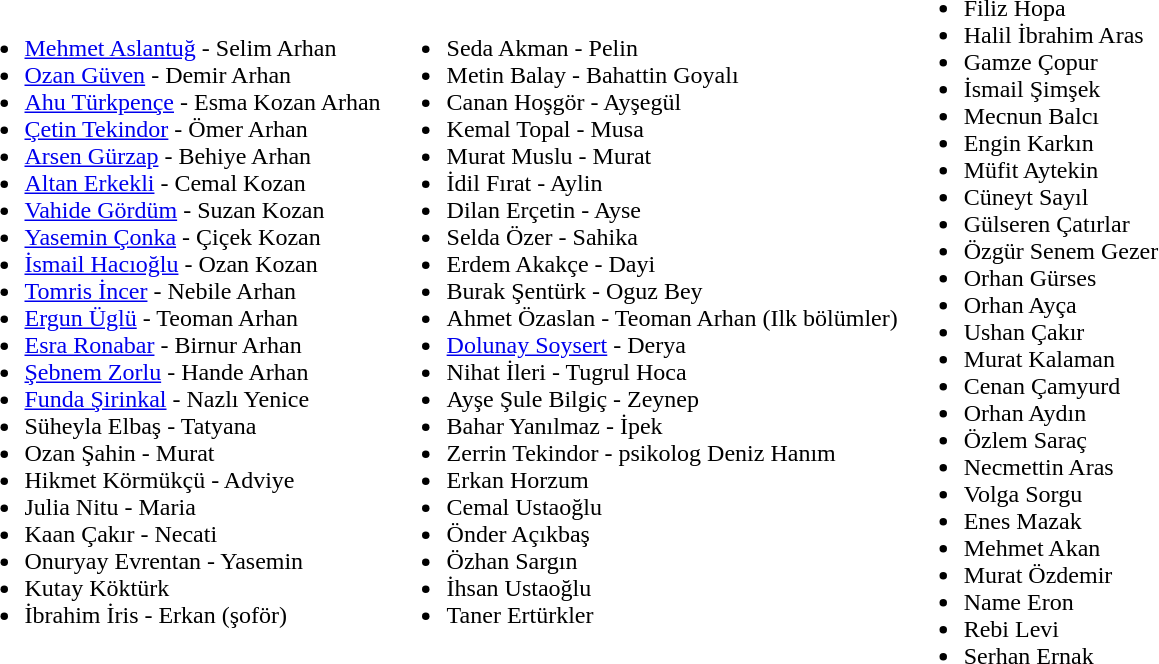<table>
<tr>
<td><br><ul><li><a href='#'>Mehmet Aslantuğ</a> - Selim Arhan</li><li><a href='#'>Ozan Güven</a> - Demir Arhan</li><li><a href='#'>Ahu Türkpençe</a> - Esma Kozan Arhan</li><li><a href='#'>Çetin Tekindor</a> - Ömer Arhan</li><li><a href='#'>Arsen Gürzap</a> - Behiye Arhan</li><li><a href='#'>Altan Erkekli</a> - Cemal Kozan</li><li><a href='#'>Vahide Gördüm</a> - Suzan Kozan</li><li><a href='#'>Yasemin Çonka</a> - Çiçek Kozan</li><li><a href='#'>İsmail Hacıoğlu</a> - Ozan Kozan</li><li><a href='#'>Tomris İncer</a> - Nebile Arhan</li><li><a href='#'>Ergun Üglü</a> - Teoman Arhan</li><li><a href='#'>Esra Ronabar</a> - Birnur Arhan</li><li><a href='#'>Şebnem Zorlu</a> - Hande Arhan</li><li><a href='#'>Funda Şirinkal</a> - Nazlı Yenice</li><li>Süheyla Elbaş - Tatyana</li><li>Ozan Şahin - Murat</li><li>Hikmet Körmükçü - Adviye</li><li>Julia Nitu - Maria</li><li>Kaan Çakır - Necati</li><li>Onuryay Evrentan - Yasemin</li><li>Kutay Köktürk</li><li>İbrahim İris - Erkan (şoför)</li></ul></td>
<td><br><ul><li>Seda Akman - Pelin</li><li>Metin Balay - Bahattin Goyalı</li><li>Canan Hoşgör - Ayşegül</li><li>Kemal Topal - Musa</li><li>Murat Muslu - Murat</li><li>İdil Fırat - Aylin</li><li>Dilan Erçetin - Ayse</li><li>Selda Özer - Sahika</li><li>Erdem Akakçe - Dayi</li><li>Burak Şentürk - Oguz Bey</li><li>Ahmet Özaslan - Teoman Arhan (Ilk bölümler)</li><li><a href='#'>Dolunay Soysert</a> - Derya</li><li>Nihat İleri - Tugrul Hoca</li><li>Ayşe Şule Bilgiç - Zeynep</li><li>Bahar Yanılmaz - İpek</li><li>Zerrin Tekindor - psikolog Deniz Hanım</li><li>Erkan Horzum</li><li>Cemal Ustaoğlu</li><li>Önder Açıkbaş</li><li>Özhan Sargın</li><li>İhsan Ustaoğlu</li><li>Taner Ertürkler</li></ul></td>
<td><br><ul><li>Filiz Hopa</li><li>Halil İbrahim Aras</li><li>Gamze Çopur</li><li>İsmail Şimşek</li><li>Mecnun Balcı</li><li>Engin Karkın</li><li>Müfit Aytekin</li><li>Cüneyt Sayıl</li><li>Gülseren Çatırlar</li><li>Özgür Senem Gezer</li><li>Orhan Gürses</li><li>Orhan Ayça</li><li>Ushan Çakır</li><li>Murat Kalaman</li><li>Cenan Çamyurd</li><li>Orhan Aydın</li><li>Özlem Saraç</li><li>Necmettin Aras</li><li>Volga Sorgu</li><li>Enes Mazak</li><li>Mehmet Akan</li><li>Murat Özdemir</li><li>Name Eron</li><li>Rebi Levi</li><li>Serhan Ernak</li></ul></td>
</tr>
</table>
